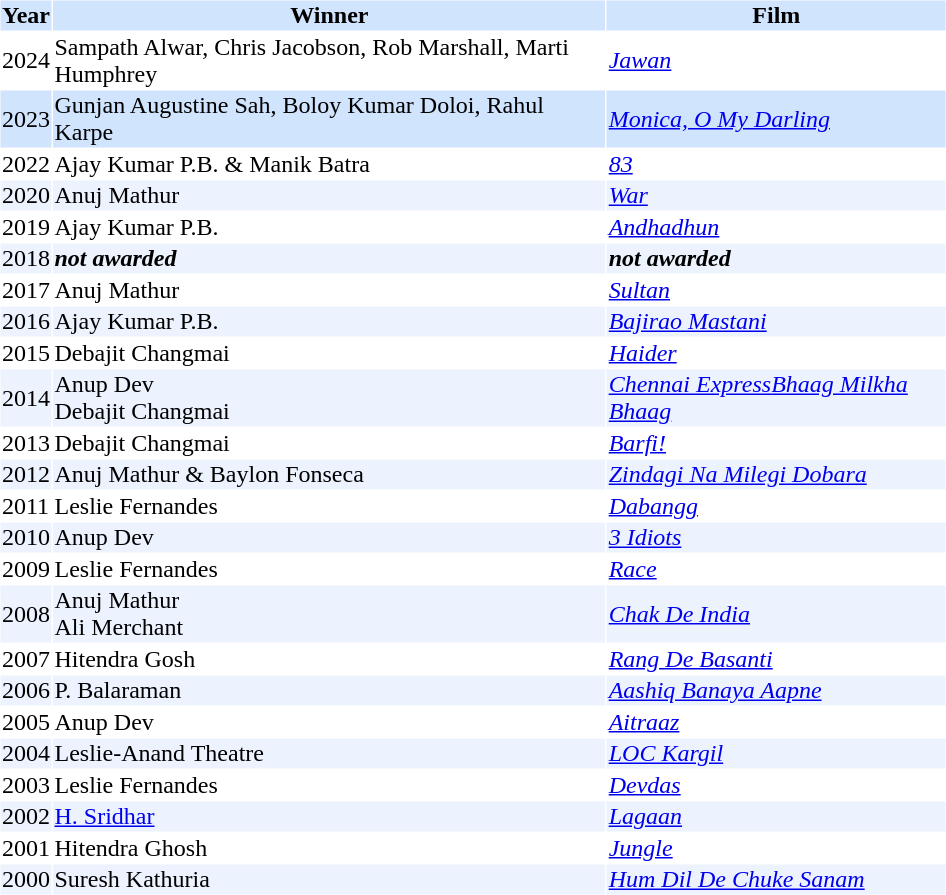<table cellspacing="1" cellpadding="1" border="0" width="50%">
<tr bgcolor="#d1e4fd">
<th>Year</th>
<th>Winner</th>
<th>Film</th>
</tr>
<tr>
<td>2024</td>
<td>Sampath Alwar, Chris Jacobson, Rob Marshall, Marti Humphrey</td>
<td><a href='#'><em>Jawan</em></a></td>
</tr>
<tr bgcolor="#d1e4fd">
<td>2023</td>
<td>Gunjan Augustine Sah, Boloy Kumar Doloi, Rahul Karpe</td>
<td><em><a href='#'>Monica, O My Darling</a></em></td>
</tr>
<tr>
<td>2022</td>
<td>Ajay Kumar P.B. & Manik Batra</td>
<td><a href='#'><em>83</em></a></td>
</tr>
<tr bgcolor=#edf3fe>
<td>2020</td>
<td>Anuj Mathur</td>
<td><em><a href='#'>War</a></em></td>
</tr>
<tr>
<td>2019</td>
<td>Ajay Kumar P.B.</td>
<td><em><a href='#'>Andhadhun</a></em></td>
</tr>
<tr bgcolor=#edf3fe>
<td>2018</td>
<td><strong><em>not awarded</em></strong></td>
<td><strong><em>not awarded</em></strong></td>
</tr>
<tr>
<td>2017</td>
<td>Anuj Mathur</td>
<td><em><a href='#'>Sultan</a></em></td>
</tr>
<tr bgcolor=#edf3fe>
<td>2016</td>
<td>Ajay Kumar P.B.</td>
<td><em><a href='#'>Bajirao Mastani</a></em></td>
</tr>
<tr>
<td>2015</td>
<td>Debajit Changmai</td>
<td><em><a href='#'>Haider</a></em></td>
</tr>
<tr bgcolor=#edf3fe>
<td>2014</td>
<td>Anup Dev<br>Debajit Changmai</td>
<td><em><a href='#'>Chennai Express</a><a href='#'>Bhaag Milkha Bhaag</a></em></td>
</tr>
<tr>
<td>2013</td>
<td>Debajit Changmai</td>
<td><em><a href='#'>Barfi!</a></em></td>
</tr>
<tr bgcolor=#edf3fe>
<td>2012</td>
<td>Anuj Mathur & Baylon Fonseca</td>
<td><em><a href='#'>Zindagi Na Milegi Dobara</a></em></td>
</tr>
<tr>
<td>2011</td>
<td>Leslie Fernandes</td>
<td><em><a href='#'>Dabangg</a></em></td>
</tr>
<tr bgcolor=#edf3fe>
<td>2010</td>
<td>Anup Dev</td>
<td><em><a href='#'>3 Idiots</a></em></td>
</tr>
<tr>
<td>2009</td>
<td>Leslie Fernandes</td>
<td><em><a href='#'>Race</a></em></td>
</tr>
<tr bgcolor=#edf3fe>
<td>2008</td>
<td>Anuj Mathur<br>Ali Merchant</td>
<td><em><a href='#'>Chak De India</a></em></td>
</tr>
<tr>
<td>2007</td>
<td>Hitendra Gosh</td>
<td><em><a href='#'>Rang De Basanti</a></em></td>
</tr>
<tr bgcolor=#edf3fe>
<td>2006</td>
<td>P. Balaraman</td>
<td><em><a href='#'>Aashiq Banaya Aapne</a></em></td>
</tr>
<tr>
<td>2005</td>
<td>Anup Dev</td>
<td><em><a href='#'>Aitraaz</a></em></td>
</tr>
<tr bgcolor=#edf3fe>
<td>2004</td>
<td>Leslie-Anand Theatre</td>
<td><em><a href='#'>LOC Kargil</a></em></td>
</tr>
<tr>
<td>2003</td>
<td>Leslie Fernandes</td>
<td><em><a href='#'>Devdas</a></em></td>
</tr>
<tr bgcolor=#edf3fe>
<td>2002</td>
<td><a href='#'>H. Sridhar</a></td>
<td><em><a href='#'>Lagaan</a></em></td>
</tr>
<tr>
<td>2001</td>
<td>Hitendra Ghosh</td>
<td><em><a href='#'>Jungle</a></em></td>
</tr>
<tr bgcolor=#edf3fe>
<td>2000</td>
<td>Suresh Kathuria</td>
<td><em><a href='#'>Hum Dil De Chuke Sanam</a></em></td>
</tr>
</table>
